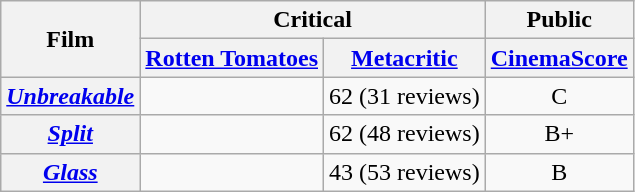<table class="wikitable plainrowheaders sortable" style="text-align: center;">
<tr>
<th scope="col" rowspan="2">Film</th>
<th scope="col" colspan="2">Critical</th>
<th colspan="2" scope="col">Public</th>
</tr>
<tr>
<th scope="col"><a href='#'>Rotten Tomatoes</a></th>
<th scope="col"><a href='#'>Metacritic</a></th>
<th scope="col"><a href='#'>CinemaScore</a></th>
</tr>
<tr>
<th scope="row"><em><a href='#'>Unbreakable</a></em></th>
<td></td>
<td>62 (31 reviews)</td>
<td>C</td>
</tr>
<tr>
<th scope="row"><em><a href='#'>Split</a></em></th>
<td></td>
<td>62 (48 reviews)</td>
<td>B+</td>
</tr>
<tr>
<th scope="row"><em><a href='#'>Glass</a></em></th>
<td></td>
<td>43 (53 reviews)</td>
<td>B</td>
</tr>
</table>
